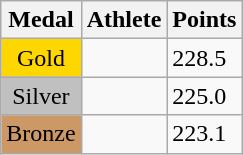<table class="wikitable">
<tr>
<th>Medal</th>
<th>Athlete</th>
<th>Points</th>
</tr>
<tr>
<td style="text-align:center;background-color:gold;">Gold</td>
<td></td>
<td>228.5</td>
</tr>
<tr>
<td style="text-align:center;background-color:silver;">Silver</td>
<td></td>
<td>225.0</td>
</tr>
<tr>
<td style="text-align:center;background-color:#CC9966;">Bronze</td>
<td></td>
<td>223.1</td>
</tr>
</table>
